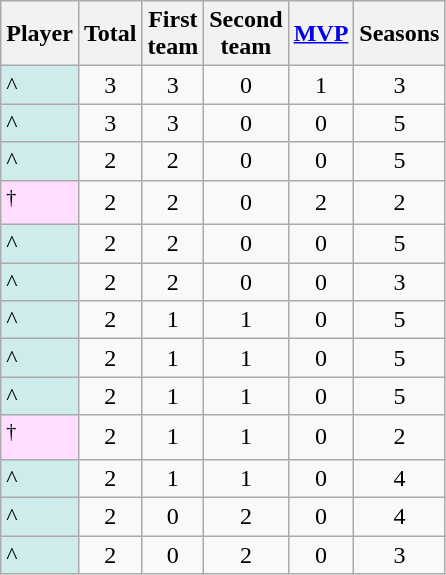<table class="wikitable sortable">
<tr>
<th>Player</th>
<th>Total</th>
<th>First <br> team</th>
<th>Second <br> team</th>
<th><a href='#'>MVP</a></th>
<th>Seasons</th>
</tr>
<tr>
<td bgcolor="#CFECEC">^</td>
<td align=center>3</td>
<td align=center>3</td>
<td align=center>0</td>
<td align=center>1</td>
<td align=center>3</td>
</tr>
<tr>
<td bgcolor="#CFECEC">^</td>
<td align=center>3</td>
<td align=center>3</td>
<td align=center>0</td>
<td align=center>0</td>
<td align=center>5</td>
</tr>
<tr>
<td bgcolor="#CFECEC">^</td>
<td align=center>2</td>
<td align=center>2</td>
<td align=center>0</td>
<td align=center>0</td>
<td align=center>5</td>
</tr>
<tr>
<td bgcolor="#FFDDFF"><sup>†</sup></td>
<td align=center>2</td>
<td align=center>2</td>
<td align=center>0</td>
<td align=center>2</td>
<td align=center>2</td>
</tr>
<tr>
<td bgcolor="#CFECEC">^</td>
<td align=center>2</td>
<td align=center>2</td>
<td align=center>0</td>
<td align=center>0</td>
<td align=center>5</td>
</tr>
<tr>
<td bgcolor="#CFECEC">^</td>
<td align=center>2</td>
<td align=center>2</td>
<td align=center>0</td>
<td align=center>0</td>
<td align=center>3</td>
</tr>
<tr>
<td bgcolor="#CFECEC">^</td>
<td align=center>2</td>
<td align=center>1</td>
<td align=center>1</td>
<td align=center>0</td>
<td align=center>5</td>
</tr>
<tr>
<td bgcolor="#CFECEC">^</td>
<td align=center>2</td>
<td align=center>1</td>
<td align=center>1</td>
<td align=center>0</td>
<td align=center>5</td>
</tr>
<tr>
<td bgcolor="#CFECEC">^</td>
<td align=center>2</td>
<td align=center>1</td>
<td align=center>1</td>
<td align=center>0</td>
<td align=center>5</td>
</tr>
<tr>
<td bgcolor="#FFDDFF"><sup>†</sup></td>
<td align=center>2</td>
<td align=center>1</td>
<td align=center>1</td>
<td align=center>0</td>
<td align=center>2</td>
</tr>
<tr>
<td bgcolor="#CFECEC">^</td>
<td align=center>2</td>
<td align=center>1</td>
<td align=center>1</td>
<td align=center>0</td>
<td align=center>4</td>
</tr>
<tr>
<td bgcolor="#CFECEC">^</td>
<td align=center>2</td>
<td align=center>0</td>
<td align=center>2</td>
<td align=center>0</td>
<td align=center>4</td>
</tr>
<tr>
<td bgcolor="#CFECEC">^</td>
<td align=center>2</td>
<td align=center>0</td>
<td align=center>2</td>
<td align=center>0</td>
<td align=center>3</td>
</tr>
</table>
